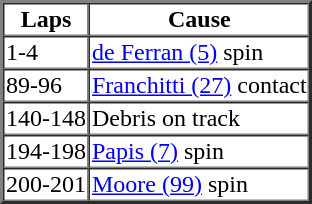<table border=2 cellspacing=0>
<tr>
<th>Laps</th>
<th>Cause</th>
</tr>
<tr>
<td>1-4</td>
<td><a href='#'>de Ferran (5)</a> spin</td>
</tr>
<tr>
<td>89-96</td>
<td><a href='#'>Franchitti (27)</a> contact</td>
</tr>
<tr>
<td>140-148</td>
<td>Debris on track</td>
</tr>
<tr>
<td>194-198</td>
<td><a href='#'>Papis (7)</a> spin</td>
</tr>
<tr>
<td>200-201</td>
<td><a href='#'>Moore (99)</a> spin</td>
</tr>
</table>
